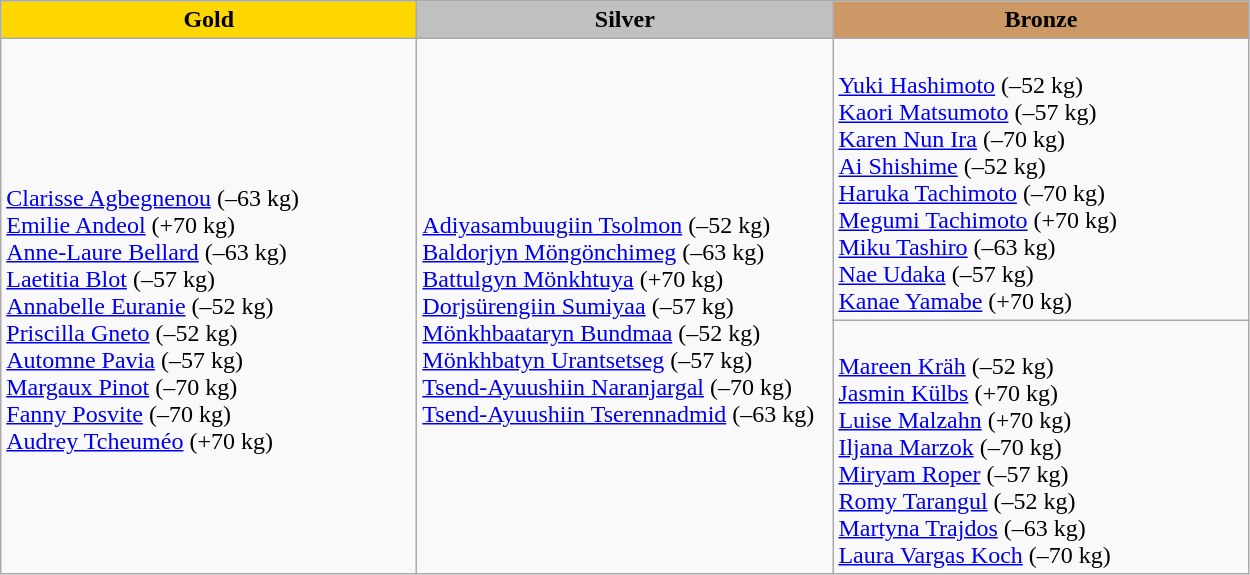<table class="wikitable" style="text-align:left">
<tr align="center">
<td width=270 bgcolor=gold><strong>Gold</strong></td>
<td width=270 bgcolor=silver><strong>Silver</strong></td>
<td width=270 bgcolor=CC9966><strong>Bronze</strong></td>
</tr>
<tr>
<td rowspan=2><br><a href='#'>Clarisse Agbegnenou</a> (–63 kg)<br><a href='#'>Emilie Andeol</a> (+70 kg)<br> <a href='#'>Anne-Laure Bellard</a> (–63 kg)<br><a href='#'>Laetitia Blot</a> (–57 kg)<br><a href='#'>Annabelle Euranie</a> (–52 kg)<br><a href='#'>Priscilla Gneto</a> (–52 kg)<br><a href='#'>Automne Pavia</a> (–57 kg)<br><a href='#'>Margaux Pinot</a> (–70 kg)<br><a href='#'>Fanny Posvite</a> (–70 kg)<br> <a href='#'>Audrey Tcheuméo</a> (+70 kg)</td>
<td rowspan=2><br><a href='#'>Adiyasambuugiin Tsolmon</a> (–52 kg)<br><a href='#'>Baldorjyn Möngönchimeg</a> (–63 kg)<br><a href='#'>Battulgyn Mönkhtuya</a> (+70 kg)<br><a href='#'>Dorjsürengiin Sumiyaa</a> (–57 kg)<br> <a href='#'>Mönkhbaataryn Bundmaa</a> (–52 kg)<br> <a href='#'>Mönkhbatyn Urantsetseg</a> (–57 kg)<br><a href='#'>Tsend-Ayuushiin Naranjargal</a> (–70 kg)<br><a href='#'>Tsend-Ayuushiin Tserennadmid</a> (–63 kg)</td>
<td><br><a href='#'>Yuki Hashimoto</a> (–52 kg)<br><a href='#'>Kaori Matsumoto</a> (–57 kg)<br><a href='#'>Karen Nun Ira</a> (–70 kg)<br> <a href='#'>Ai Shishime</a> (–52 kg)<br><a href='#'>Haruka Tachimoto</a> (–70 kg)<br><a href='#'>Megumi Tachimoto</a> (+70 kg)<br><a href='#'>Miku Tashiro</a> (–63 kg)<br> <a href='#'>Nae Udaka</a> (–57 kg)<br><a href='#'>Kanae Yamabe</a> (+70 kg)</td>
</tr>
<tr>
<td><br><a href='#'>Mareen Kräh</a> (–52 kg)<br><a href='#'>Jasmin Külbs</a> (+70 kg)<br><a href='#'>Luise Malzahn</a> (+70 kg)<br> <a href='#'>Iljana Marzok</a> (–70 kg)<br><a href='#'>Miryam Roper</a> (–57 kg)<br><a href='#'>Romy Tarangul</a> (–52 kg)<br><a href='#'>Martyna Trajdos</a> (–63 kg)<br> <a href='#'>Laura Vargas Koch</a> (–70 kg)</td>
</tr>
</table>
